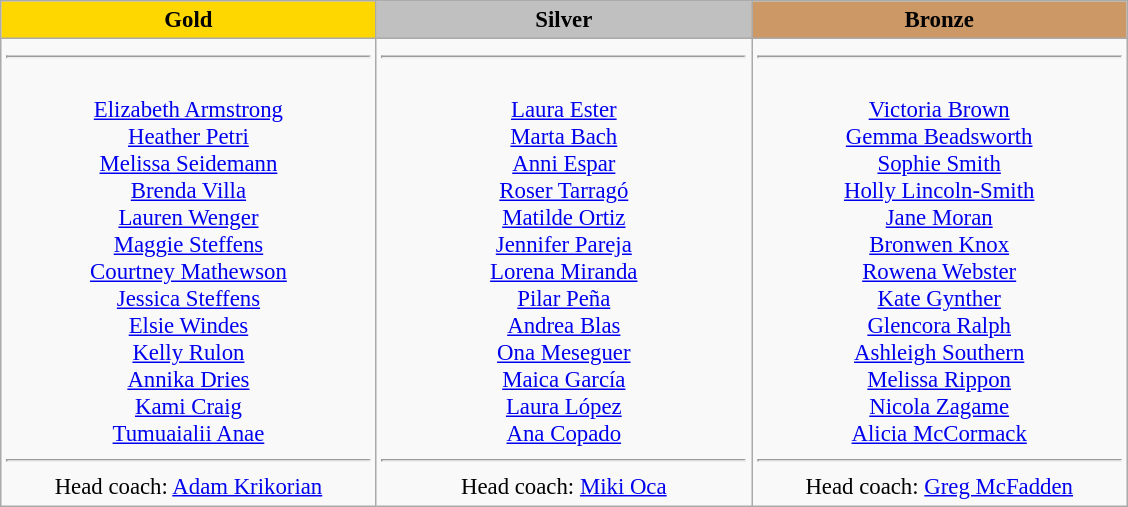<table class="wikitable" style="text-align:center; font-size: 95%;">
<tr>
<th style="width: 16em;background: gold">Gold</th>
<th style="width: 16em;background: silver">Silver</th>
<th style="width: 16em;background: #CC9966">Bronze</th>
</tr>
<tr>
<td><hr><br><a href='#'>Elizabeth Armstrong</a><br><a href='#'>Heather Petri</a><br><a href='#'>Melissa Seidemann</a><br><a href='#'>Brenda Villa</a><br><a href='#'>Lauren Wenger</a><br><a href='#'>Maggie Steffens</a><br><a href='#'>Courtney Mathewson</a><br><a href='#'>Jessica Steffens</a><br><a href='#'>Elsie Windes</a><br><a href='#'>Kelly Rulon</a><br><a href='#'>Annika Dries</a><br><a href='#'>Kami Craig</a><br><a href='#'>Tumuaialii Anae</a><br><hr>Head coach: <a href='#'>Adam Krikorian</a></td>
<td><hr><br><a href='#'>Laura Ester</a><br><a href='#'>Marta Bach</a><br><a href='#'>Anni Espar</a><br><a href='#'>Roser Tarragó</a><br><a href='#'>Matilde Ortiz</a><br><a href='#'>Jennifer Pareja</a><br><a href='#'>Lorena Miranda</a><br><a href='#'>Pilar Peña</a><br><a href='#'>Andrea Blas</a><br><a href='#'>Ona Meseguer</a><br><a href='#'>Maica García</a><br><a href='#'>Laura López</a><br><a href='#'>Ana Copado</a><br><hr>Head coach: <a href='#'>Miki Oca</a></td>
<td><hr><br><a href='#'>Victoria Brown</a><br><a href='#'>Gemma Beadsworth</a><br><a href='#'>Sophie Smith</a><br><a href='#'>Holly Lincoln-Smith</a><br><a href='#'>Jane Moran</a><br><a href='#'>Bronwen Knox</a><br><a href='#'>Rowena Webster</a><br><a href='#'>Kate Gynther</a><br><a href='#'>Glencora Ralph</a><br><a href='#'>Ashleigh Southern</a><br><a href='#'>Melissa Rippon</a><br><a href='#'>Nicola Zagame</a><br><a href='#'>Alicia McCormack</a><br><hr>Head coach: <a href='#'>Greg McFadden</a></td>
</tr>
</table>
